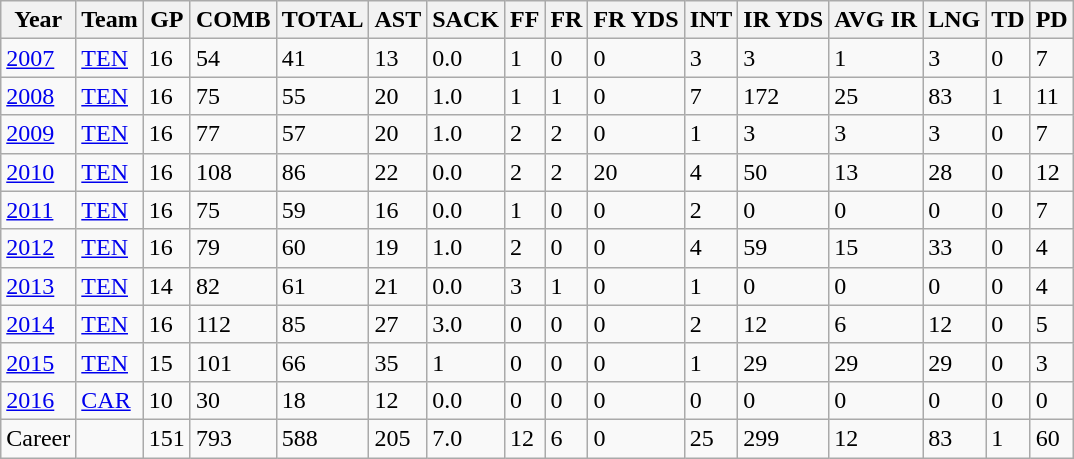<table class="wikitable">
<tr>
<th>Year</th>
<th>Team</th>
<th>GP</th>
<th>COMB</th>
<th>TOTAL</th>
<th>AST</th>
<th>SACK</th>
<th>FF</th>
<th>FR</th>
<th>FR YDS</th>
<th>INT</th>
<th>IR YDS</th>
<th>AVG IR</th>
<th>LNG</th>
<th>TD</th>
<th>PD</th>
</tr>
<tr>
<td><a href='#'>2007</a></td>
<td><a href='#'>TEN</a></td>
<td>16</td>
<td>54</td>
<td>41</td>
<td>13</td>
<td>0.0</td>
<td>1</td>
<td>0</td>
<td>0</td>
<td>3</td>
<td>3</td>
<td>1</td>
<td>3</td>
<td>0</td>
<td>7</td>
</tr>
<tr>
<td><a href='#'>2008</a></td>
<td><a href='#'>TEN</a></td>
<td>16</td>
<td>75</td>
<td>55</td>
<td>20</td>
<td>1.0</td>
<td>1</td>
<td>1</td>
<td>0</td>
<td>7</td>
<td>172</td>
<td>25</td>
<td>83</td>
<td>1</td>
<td>11</td>
</tr>
<tr>
<td><a href='#'>2009</a></td>
<td><a href='#'>TEN</a></td>
<td>16</td>
<td>77</td>
<td>57</td>
<td>20</td>
<td>1.0</td>
<td>2</td>
<td>2</td>
<td>0</td>
<td>1</td>
<td>3</td>
<td>3</td>
<td>3</td>
<td>0</td>
<td>7</td>
</tr>
<tr>
<td><a href='#'>2010</a></td>
<td><a href='#'>TEN</a></td>
<td>16</td>
<td>108</td>
<td>86</td>
<td>22</td>
<td>0.0</td>
<td>2</td>
<td>2</td>
<td>20</td>
<td>4</td>
<td>50</td>
<td>13</td>
<td>28</td>
<td>0</td>
<td>12</td>
</tr>
<tr>
<td><a href='#'>2011</a></td>
<td><a href='#'>TEN</a></td>
<td>16</td>
<td>75</td>
<td>59</td>
<td>16</td>
<td>0.0</td>
<td>1</td>
<td>0</td>
<td>0</td>
<td>2</td>
<td>0</td>
<td>0</td>
<td>0</td>
<td>0</td>
<td>7</td>
</tr>
<tr>
<td><a href='#'>2012</a></td>
<td><a href='#'>TEN</a></td>
<td>16</td>
<td>79</td>
<td>60</td>
<td>19</td>
<td>1.0</td>
<td>2</td>
<td>0</td>
<td>0</td>
<td>4</td>
<td>59</td>
<td>15</td>
<td>33</td>
<td>0</td>
<td>4</td>
</tr>
<tr>
<td><a href='#'>2013</a></td>
<td><a href='#'>TEN</a></td>
<td>14</td>
<td>82</td>
<td>61</td>
<td>21</td>
<td>0.0</td>
<td>3</td>
<td>1</td>
<td>0</td>
<td>1</td>
<td>0</td>
<td>0</td>
<td>0</td>
<td>0</td>
<td>4</td>
</tr>
<tr>
<td><a href='#'>2014</a></td>
<td><a href='#'>TEN</a></td>
<td>16</td>
<td>112</td>
<td>85</td>
<td>27</td>
<td>3.0</td>
<td>0</td>
<td>0</td>
<td>0</td>
<td>2</td>
<td>12</td>
<td>6</td>
<td>12</td>
<td>0</td>
<td>5</td>
</tr>
<tr>
<td><a href='#'>2015</a></td>
<td><a href='#'>TEN</a></td>
<td>15</td>
<td>101</td>
<td>66</td>
<td>35</td>
<td>1</td>
<td>0</td>
<td>0</td>
<td>0</td>
<td>1</td>
<td>29</td>
<td>29</td>
<td>29</td>
<td>0</td>
<td>3</td>
</tr>
<tr>
<td><a href='#'>2016</a></td>
<td><a href='#'>CAR</a></td>
<td>10</td>
<td>30</td>
<td>18</td>
<td>12</td>
<td>0.0</td>
<td>0</td>
<td>0</td>
<td>0</td>
<td>0</td>
<td>0</td>
<td>0</td>
<td>0</td>
<td>0</td>
<td>0</td>
</tr>
<tr>
<td>Career</td>
<td></td>
<td>151</td>
<td>793</td>
<td>588</td>
<td>205</td>
<td>7.0</td>
<td>12</td>
<td>6</td>
<td>0</td>
<td>25</td>
<td>299</td>
<td>12</td>
<td>83</td>
<td>1</td>
<td>60</td>
</tr>
</table>
